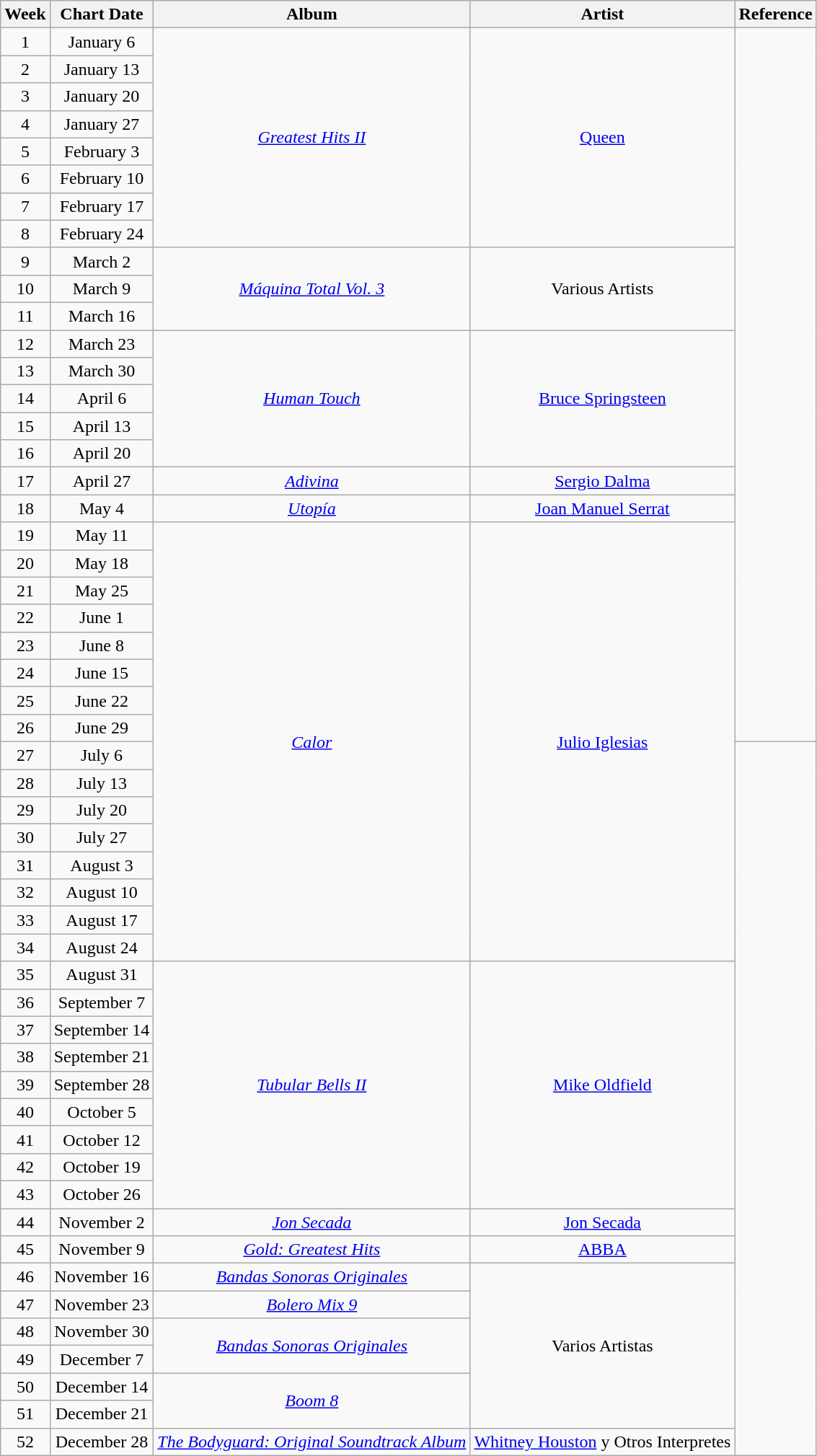<table class="wikitable" style="text-align: center">
<tr>
<th width="">Week</th>
<th width="">Chart Date</th>
<th width="">Album</th>
<th width="">Artist</th>
<th width="" class="unsortable">Reference</th>
</tr>
<tr>
<td>1</td>
<td>January 6</td>
<td rowspan="8"><em><a href='#'>Greatest Hits II</a></em></td>
<td rowspan="8"><a href='#'>Queen</a></td>
<td rowspan="26"></td>
</tr>
<tr>
<td>2</td>
<td>January 13</td>
</tr>
<tr>
<td>3</td>
<td>January 20</td>
</tr>
<tr>
<td>4</td>
<td>January 27</td>
</tr>
<tr>
<td>5</td>
<td>February 3</td>
</tr>
<tr>
<td>6</td>
<td>February 10</td>
</tr>
<tr>
<td>7</td>
<td>February 17</td>
</tr>
<tr>
<td>8</td>
<td>February 24</td>
</tr>
<tr>
<td>9</td>
<td>March 2</td>
<td rowspan="3"><em><a href='#'>Máquina Total Vol. 3</a></em></td>
<td rowspan="3">Various Artists</td>
</tr>
<tr>
<td>10</td>
<td>March 9</td>
</tr>
<tr>
<td>11</td>
<td>March 16</td>
</tr>
<tr>
<td>12</td>
<td>March 23</td>
<td rowspan="5"><em><a href='#'>Human Touch</a></em></td>
<td rowspan="5"><a href='#'>Bruce Springsteen</a></td>
</tr>
<tr>
<td>13</td>
<td>March 30</td>
</tr>
<tr>
<td>14</td>
<td>April 6</td>
</tr>
<tr>
<td>15</td>
<td>April 13</td>
</tr>
<tr>
<td>16</td>
<td>April 20</td>
</tr>
<tr>
<td>17</td>
<td>April 27</td>
<td><em><a href='#'>Adivina</a></em></td>
<td><a href='#'>Sergio Dalma</a></td>
</tr>
<tr>
<td>18</td>
<td>May 4</td>
<td><em><a href='#'>Utopía</a></em></td>
<td><a href='#'>Joan Manuel Serrat</a></td>
</tr>
<tr>
<td>19</td>
<td>May 11</td>
<td rowspan="16"><em><a href='#'>Calor</a></em></td>
<td rowspan="16"><a href='#'>Julio Iglesias</a></td>
</tr>
<tr>
<td>20</td>
<td>May 18</td>
</tr>
<tr>
<td>21</td>
<td>May 25</td>
</tr>
<tr>
<td>22</td>
<td>June 1</td>
</tr>
<tr>
<td>23</td>
<td>June 8</td>
</tr>
<tr>
<td>24</td>
<td>June 15</td>
</tr>
<tr>
<td>25</td>
<td>June 22</td>
</tr>
<tr>
<td>26</td>
<td>June 29</td>
</tr>
<tr>
<td>27</td>
<td>July 6</td>
<td rowspan="26"></td>
</tr>
<tr>
<td>28</td>
<td>July 13</td>
</tr>
<tr>
<td>29</td>
<td>July 20</td>
</tr>
<tr>
<td>30</td>
<td>July 27</td>
</tr>
<tr>
<td>31</td>
<td>August 3</td>
</tr>
<tr>
<td>32</td>
<td>August 10</td>
</tr>
<tr>
<td>33</td>
<td>August 17</td>
</tr>
<tr>
<td>34</td>
<td>August 24</td>
</tr>
<tr>
<td>35</td>
<td>August 31</td>
<td rowspan="9"><em><a href='#'>Tubular Bells II</a></em></td>
<td rowspan="9"><a href='#'>Mike Oldfield</a></td>
</tr>
<tr>
<td>36</td>
<td>September 7</td>
</tr>
<tr>
<td>37</td>
<td>September 14</td>
</tr>
<tr>
<td>38</td>
<td>September 21</td>
</tr>
<tr>
<td>39</td>
<td>September 28</td>
</tr>
<tr>
<td>40</td>
<td>October 5</td>
</tr>
<tr>
<td>41</td>
<td>October 12</td>
</tr>
<tr>
<td>42</td>
<td>October 19</td>
</tr>
<tr>
<td>43</td>
<td>October 26</td>
</tr>
<tr>
<td>44</td>
<td>November  2</td>
<td><em><a href='#'>Jon Secada</a></em></td>
<td><a href='#'>Jon Secada</a></td>
</tr>
<tr>
<td>45</td>
<td>November 9</td>
<td><em><a href='#'>Gold: Greatest Hits</a></em></td>
<td><a href='#'>ABBA</a></td>
</tr>
<tr>
<td>46</td>
<td>November 16</td>
<td><em><a href='#'>Bandas Sonoras Originales</a></em></td>
<td rowspan=6>Varios Artistas</td>
</tr>
<tr>
<td>47</td>
<td>November 23</td>
<td><em><a href='#'>Bolero Mix 9</a></em></td>
</tr>
<tr>
<td>48</td>
<td>November 30</td>
<td rowspan="2"><em><a href='#'>Bandas Sonoras Originales</a></em></td>
</tr>
<tr>
<td>49</td>
<td>December 7</td>
</tr>
<tr>
<td>50</td>
<td>December 14</td>
<td rowspan="2"><em><a href='#'>Boom 8</a></em></td>
</tr>
<tr>
<td>51</td>
<td>December 21</td>
</tr>
<tr>
<td>52</td>
<td>December 28</td>
<td><em><a href='#'>The Bodyguard: Original Soundtrack Album</a></em></td>
<td><a href='#'>Whitney Houston</a> y Otros Interpretes</td>
</tr>
</table>
